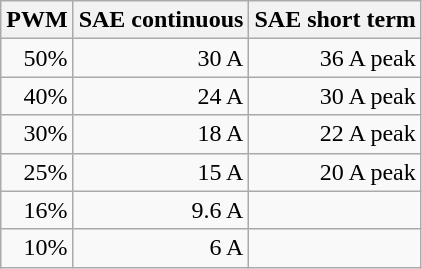<table class="wikitable" style="text-align:right;">
<tr>
<th>PWM</th>
<th>SAE continuous</th>
<th>SAE short term</th>
</tr>
<tr>
<td>50%</td>
<td>30 A</td>
<td>36 A peak</td>
</tr>
<tr>
<td>40%</td>
<td>24 A</td>
<td>30 A peak</td>
</tr>
<tr>
<td>30%</td>
<td>18 A</td>
<td>22 A peak</td>
</tr>
<tr>
<td>25%</td>
<td>15 A</td>
<td>20 A peak</td>
</tr>
<tr>
<td>16%</td>
<td>9.6 A</td>
<td></td>
</tr>
<tr>
<td>10%</td>
<td>6 A</td>
<td></td>
</tr>
</table>
